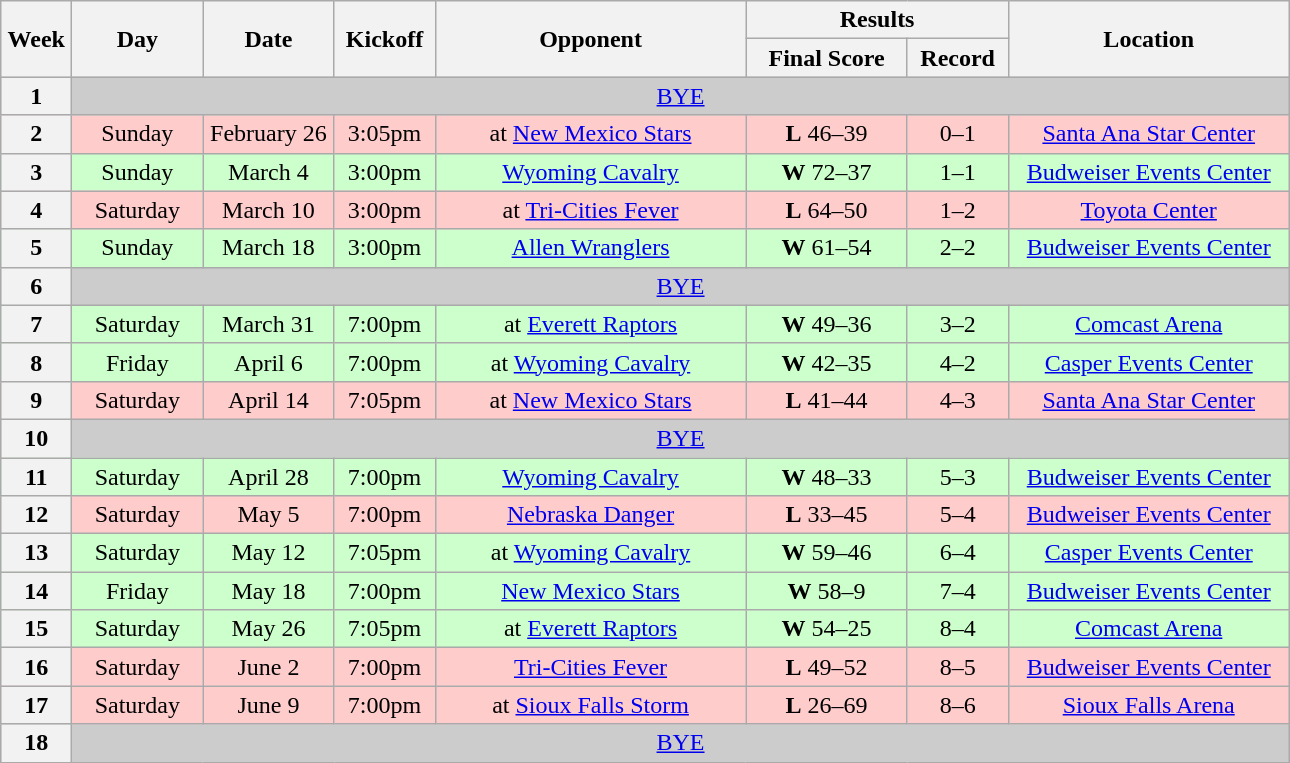<table class="wikitable">
<tr>
<th rowspan="2" width="40">Week</th>
<th rowspan="2" width="80">Day</th>
<th rowspan="2" width="80">Date</th>
<th rowspan="2" width="60">Kickoff</th>
<th rowspan="2" width="200">Opponent</th>
<th colspan="2" width="160">Results</th>
<th rowspan="2" width="180">Location</th>
</tr>
<tr>
<th width="100">Final Score</th>
<th width="60">Record</th>
</tr>
<tr align="center" bgcolor="#CCCCCC">
<th>1</th>
<td colSpan=7><a href='#'>BYE</a></td>
</tr>
<tr align="center" bgcolor="#FFCCCC">
<th>2</th>
<td>Sunday</td>
<td>February 26</td>
<td>3:05pm</td>
<td>at <a href='#'>New Mexico Stars</a></td>
<td><strong>L</strong> 46–39</td>
<td>0–1</td>
<td><a href='#'>Santa Ana Star Center</a></td>
</tr>
<tr align="center" bgcolor="#CCFFCC">
<th>3</th>
<td>Sunday</td>
<td>March 4</td>
<td>3:00pm</td>
<td><a href='#'>Wyoming Cavalry</a></td>
<td><strong>W</strong> 72–37</td>
<td>1–1</td>
<td><a href='#'>Budweiser Events Center</a></td>
</tr>
<tr align="center" bgcolor="#FFCCCC">
<th>4</th>
<td>Saturday</td>
<td>March 10</td>
<td>3:00pm</td>
<td>at <a href='#'>Tri-Cities Fever</a></td>
<td><strong>L</strong> 64–50</td>
<td>1–2</td>
<td><a href='#'>Toyota Center</a></td>
</tr>
<tr align="center" bgcolor="#CCFFCC">
<th>5</th>
<td>Sunday</td>
<td>March 18</td>
<td>3:00pm</td>
<td><a href='#'>Allen Wranglers</a></td>
<td><strong>W</strong> 61–54</td>
<td>2–2</td>
<td><a href='#'>Budweiser Events Center</a></td>
</tr>
<tr align="center" bgcolor="#CCCCCC">
<th>6</th>
<td colSpan=7><a href='#'>BYE</a></td>
</tr>
<tr align="center" bgcolor="#CCFFCC">
<th>7</th>
<td>Saturday</td>
<td>March 31</td>
<td>7:00pm</td>
<td>at <a href='#'>Everett Raptors</a></td>
<td><strong>W</strong> 49–36</td>
<td>3–2</td>
<td><a href='#'>Comcast Arena</a></td>
</tr>
<tr align="center" bgcolor="#CCFFCC">
<th>8</th>
<td>Friday</td>
<td>April 6</td>
<td>7:00pm</td>
<td>at <a href='#'>Wyoming Cavalry</a></td>
<td><strong>W</strong> 42–35</td>
<td>4–2</td>
<td><a href='#'>Casper Events Center</a></td>
</tr>
<tr align="center" bgcolor="#FFCCCC">
<th>9</th>
<td>Saturday</td>
<td>April 14</td>
<td>7:05pm</td>
<td>at <a href='#'>New Mexico Stars</a></td>
<td><strong>L</strong> 41–44</td>
<td>4–3</td>
<td><a href='#'>Santa Ana Star Center</a></td>
</tr>
<tr align="center" bgcolor="#CCCCCC">
<th>10</th>
<td colSpan=7><a href='#'>BYE</a></td>
</tr>
<tr align="center" bgcolor="#CCFFCC">
<th>11</th>
<td>Saturday</td>
<td>April 28</td>
<td>7:00pm</td>
<td><a href='#'>Wyoming Cavalry</a></td>
<td><strong>W</strong> 48–33</td>
<td>5–3</td>
<td><a href='#'>Budweiser Events Center</a></td>
</tr>
<tr align="center" bgcolor="#FFCCCC">
<th>12</th>
<td>Saturday</td>
<td>May 5</td>
<td>7:00pm</td>
<td><a href='#'>Nebraska Danger</a></td>
<td><strong>L</strong> 33–45</td>
<td>5–4</td>
<td><a href='#'>Budweiser Events Center</a></td>
</tr>
<tr align="center" bgcolor="#CCFFCC">
<th>13</th>
<td>Saturday</td>
<td>May 12</td>
<td>7:05pm</td>
<td>at <a href='#'>Wyoming Cavalry</a></td>
<td><strong>W</strong> 59–46</td>
<td>6–4</td>
<td><a href='#'>Casper Events Center</a></td>
</tr>
<tr align="center" bgcolor="#CCFFCC">
<th>14</th>
<td>Friday</td>
<td>May 18</td>
<td>7:00pm</td>
<td><a href='#'>New Mexico Stars</a></td>
<td><strong>W</strong> 58–9</td>
<td>7–4</td>
<td><a href='#'>Budweiser Events Center</a></td>
</tr>
<tr align="center" bgcolor="#CCFFCC">
<th>15</th>
<td>Saturday</td>
<td>May 26</td>
<td>7:05pm</td>
<td>at <a href='#'>Everett Raptors</a></td>
<td><strong>W</strong> 54–25</td>
<td>8–4</td>
<td><a href='#'>Comcast Arena</a></td>
</tr>
<tr align="center" bgcolor="#FFCCCC">
<th>16</th>
<td>Saturday</td>
<td>June 2</td>
<td>7:00pm</td>
<td><a href='#'>Tri-Cities Fever</a></td>
<td><strong>L</strong> 49–52</td>
<td>8–5</td>
<td><a href='#'>Budweiser Events Center</a></td>
</tr>
<tr align="center" bgcolor="#FFCCCC">
<th>17</th>
<td>Saturday</td>
<td>June 9</td>
<td>7:00pm</td>
<td>at <a href='#'>Sioux Falls Storm</a></td>
<td><strong>L</strong> 26–69</td>
<td>8–6</td>
<td><a href='#'>Sioux Falls Arena</a></td>
</tr>
<tr align="center" bgcolor="#CCCCCC">
<th>18</th>
<td colSpan=7><a href='#'>BYE</a></td>
</tr>
</table>
